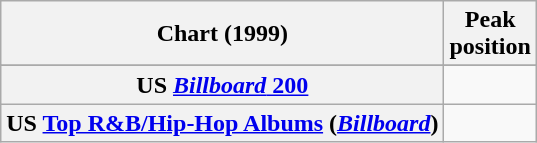<table class="wikitable plainrowheaders sortable">
<tr>
<th scope="col">Chart (1999)</th>
<th scope="col">Peak<br>position</th>
</tr>
<tr>
</tr>
<tr>
</tr>
<tr>
</tr>
<tr>
</tr>
<tr>
</tr>
<tr>
</tr>
<tr>
<th scope="row">US <a href='#'><em>Billboard</em> 200</a></th>
<td></td>
</tr>
<tr>
<th scope="row">US <a href='#'>Top R&B/Hip-Hop Albums</a> (<em><a href='#'>Billboard</a></em>)</th>
<td></td>
</tr>
</table>
